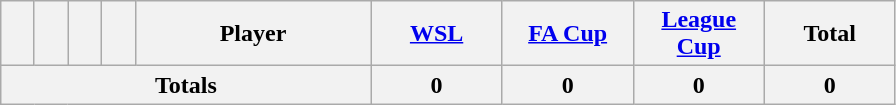<table class="wikitable sortable" style="text-align:center">
<tr>
<th width=15></th>
<th width=15></th>
<th width=15></th>
<th width=15></th>
<th width=150>Player</th>
<th width=80><a href='#'>WSL</a></th>
<th width=80><a href='#'>FA Cup</a></th>
<th width=80><a href='#'>League Cup</a></th>
<th width=80>Total</th>
</tr>
<tr>
<th colspan="5">Totals</th>
<th>0</th>
<th>0</th>
<th>0</th>
<th>0</th>
</tr>
</table>
